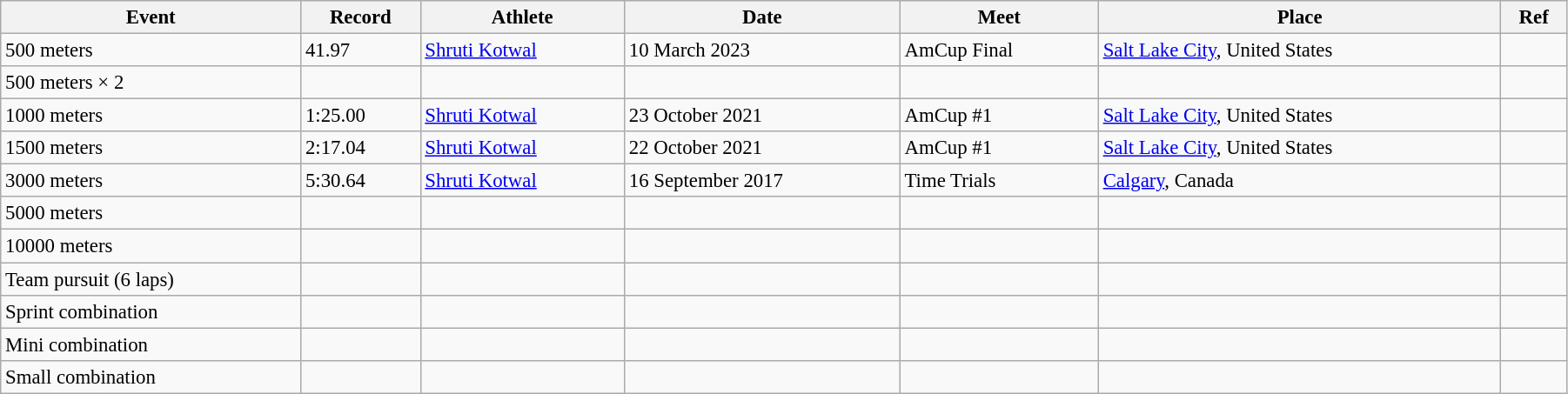<table class="wikitable" style="font-size:95%; width: 95%;">
<tr>
<th>Event</th>
<th>Record</th>
<th>Athlete</th>
<th>Date</th>
<th>Meet</th>
<th>Place</th>
<th>Ref</th>
</tr>
<tr>
<td>500 meters</td>
<td>41.97</td>
<td><a href='#'>Shruti Kotwal</a></td>
<td>10 March 2023</td>
<td>AmCup Final</td>
<td><a href='#'>Salt Lake City</a>, United States</td>
<td></td>
</tr>
<tr>
<td>500 meters × 2</td>
<td></td>
<td></td>
<td></td>
<td></td>
<td></td>
<td></td>
</tr>
<tr>
<td>1000 meters</td>
<td>1:25.00</td>
<td><a href='#'>Shruti Kotwal</a></td>
<td>23 October 2021</td>
<td>AmCup #1</td>
<td><a href='#'>Salt Lake City</a>, United States</td>
<td></td>
</tr>
<tr>
<td>1500 meters</td>
<td>2:17.04</td>
<td><a href='#'>Shruti Kotwal</a></td>
<td>22 October 2021</td>
<td>AmCup #1</td>
<td><a href='#'>Salt Lake City</a>, United States</td>
<td></td>
</tr>
<tr>
<td>3000 meters</td>
<td>5:30.64</td>
<td><a href='#'>Shruti Kotwal</a></td>
<td>16 September 2017</td>
<td>Time Trials</td>
<td><a href='#'>Calgary</a>, Canada</td>
<td></td>
</tr>
<tr>
<td>5000 meters</td>
<td></td>
<td></td>
<td></td>
<td></td>
<td></td>
<td></td>
</tr>
<tr>
<td>10000 meters</td>
<td></td>
<td></td>
<td></td>
<td></td>
<td></td>
<td></td>
</tr>
<tr>
<td>Team pursuit (6 laps)</td>
<td></td>
<td></td>
<td></td>
<td></td>
<td></td>
<td></td>
</tr>
<tr>
<td>Sprint combination</td>
<td></td>
<td></td>
<td></td>
<td></td>
<td></td>
<td></td>
</tr>
<tr>
<td>Mini combination</td>
<td></td>
<td></td>
<td></td>
<td></td>
<td></td>
<td></td>
</tr>
<tr>
<td>Small combination</td>
<td></td>
<td></td>
<td></td>
<td></td>
<td></td>
<td></td>
</tr>
</table>
